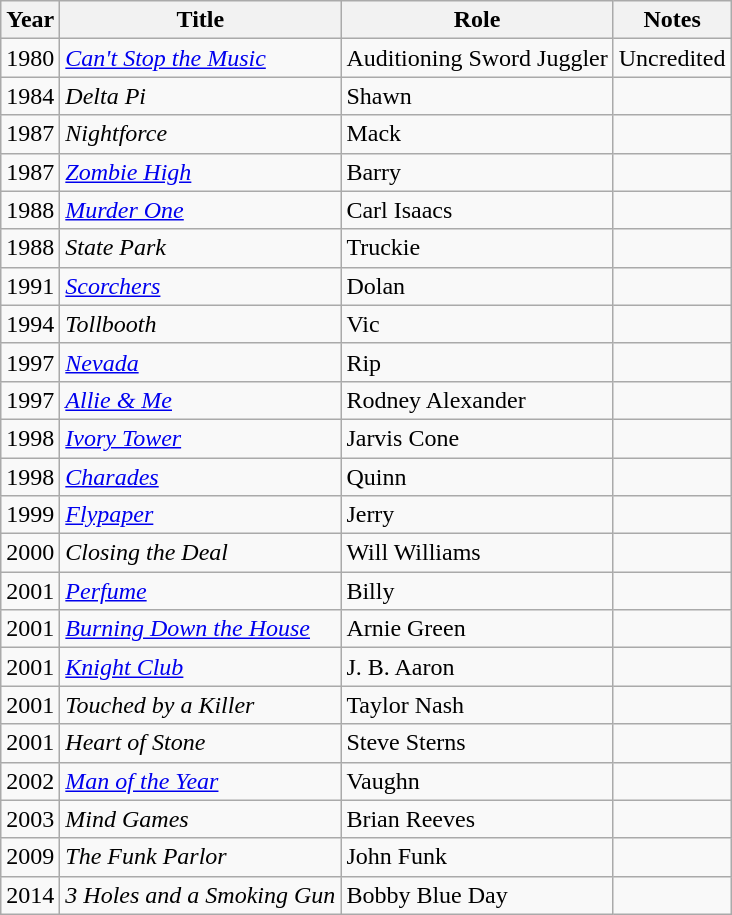<table class="wikitable sortable">
<tr>
<th>Year</th>
<th>Title</th>
<th>Role</th>
<th>Notes</th>
</tr>
<tr>
<td>1980</td>
<td><em><a href='#'>Can't Stop the Music</a></em></td>
<td>Auditioning Sword Juggler</td>
<td>Uncredited</td>
</tr>
<tr>
<td>1984</td>
<td><em>Delta Pi</em></td>
<td>Shawn</td>
<td></td>
</tr>
<tr>
<td>1987</td>
<td><em>Nightforce</em></td>
<td>Mack</td>
<td></td>
</tr>
<tr>
<td>1987</td>
<td><em><a href='#'>Zombie High</a></em></td>
<td>Barry</td>
<td></td>
</tr>
<tr>
<td>1988</td>
<td><a href='#'><em>Murder One</em></a></td>
<td>Carl Isaacs</td>
<td></td>
</tr>
<tr>
<td>1988</td>
<td><em>State Park</em></td>
<td>Truckie</td>
<td></td>
</tr>
<tr>
<td>1991</td>
<td><em><a href='#'>Scorchers</a></em></td>
<td>Dolan</td>
<td></td>
</tr>
<tr>
<td>1994</td>
<td><em>Tollbooth</em></td>
<td>Vic</td>
<td></td>
</tr>
<tr>
<td>1997</td>
<td><a href='#'><em>Nevada</em></a></td>
<td>Rip</td>
<td></td>
</tr>
<tr>
<td>1997</td>
<td><em><a href='#'>Allie & Me</a></em></td>
<td>Rodney Alexander</td>
<td></td>
</tr>
<tr>
<td>1998</td>
<td><a href='#'><em>Ivory Tower</em></a></td>
<td>Jarvis Cone</td>
<td></td>
</tr>
<tr>
<td>1998</td>
<td><a href='#'><em>Charades</em></a></td>
<td>Quinn</td>
<td></td>
</tr>
<tr>
<td>1999</td>
<td><a href='#'><em>Flypaper</em></a></td>
<td>Jerry</td>
<td></td>
</tr>
<tr>
<td>2000</td>
<td><em>Closing the Deal</em></td>
<td>Will Williams</td>
<td></td>
</tr>
<tr>
<td>2001</td>
<td><a href='#'><em>Perfume</em></a></td>
<td>Billy</td>
<td></td>
</tr>
<tr>
<td>2001</td>
<td><a href='#'><em>Burning Down the House</em></a></td>
<td>Arnie Green</td>
<td></td>
</tr>
<tr>
<td>2001</td>
<td><em><a href='#'>Knight Club</a></em></td>
<td>J. B. Aaron</td>
<td></td>
</tr>
<tr>
<td>2001</td>
<td><em>Touched by a Killer</em></td>
<td>Taylor Nash</td>
<td></td>
</tr>
<tr>
<td>2001</td>
<td><em>Heart of Stone</em></td>
<td>Steve Sterns</td>
<td></td>
</tr>
<tr>
<td>2002</td>
<td><a href='#'><em>Man of the Year</em></a></td>
<td>Vaughn</td>
<td></td>
</tr>
<tr>
<td>2003</td>
<td><em>Mind Games</em></td>
<td>Brian Reeves</td>
<td></td>
</tr>
<tr>
<td>2009</td>
<td><em>The Funk Parlor</em></td>
<td>John Funk</td>
<td></td>
</tr>
<tr>
<td>2014</td>
<td><em>3 Holes and a Smoking Gun</em></td>
<td>Bobby Blue Day</td>
<td></td>
</tr>
</table>
